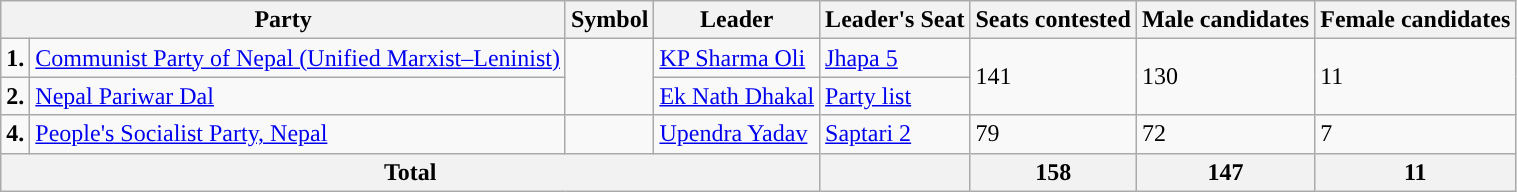<table class="wikitable">
<tr>
<th colspan="2">Party</th>
<th>Symbol</th>
<th>Leader</th>
<th>Leader's Seat</th>
<th>Seats contested</th>
<th>Male candidates</th>
<th>Female candidates</th>
</tr>
<tr>
<td style="text-align:center; background:"><strong>1.</strong></td>
<td><a href='#'>Communist Party of Nepal (Unified Marxist–Leninist)</a></td>
<td rowspan="2"></td>
<td><a href='#'>KP Sharma Oli</a></td>
<td><a href='#'>Jhapa 5</a></td>
<td rowspan="2">141</td>
<td rowspan="2">130</td>
<td rowspan="2">11</td>
</tr>
<tr>
<td style="text-align:center; background:"><strong>2.</strong></td>
<td><a href='#'>Nepal Pariwar Dal</a></td>
<td><a href='#'>Ek Nath Dhakal</a></td>
<td><a href='#'>Party list</a></td>
</tr>
<tr>
<td style="text-align:center; background:"><strong>4.</strong></td>
<td><a href='#'>People's Socialist Party, Nepal</a></td>
<td></td>
<td><a href='#'>Upendra Yadav</a></td>
<td><a href='#'>Saptari 2</a></td>
<td>79</td>
<td>72</td>
<td>7</td>
</tr>
<tr>
<th colspan="4">Total</th>
<th></th>
<th>158</th>
<th>147</th>
<th>11</th>
</tr>
</table>
